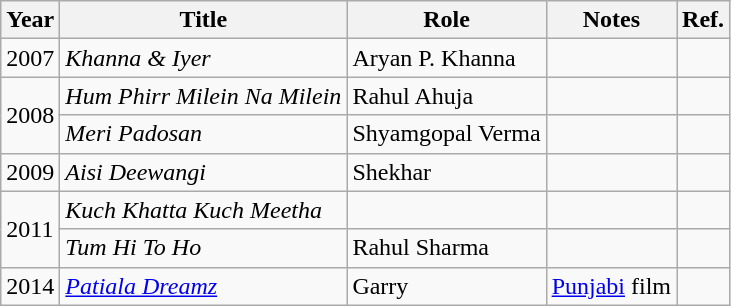<table class="wikitable sortable">
<tr>
<th scope="col">Year</th>
<th scope="col">Title</th>
<th scope="col">Role</th>
<th scope="col" class="unsortable">Notes</th>
<th scope="col" class="unsortable">Ref.</th>
</tr>
<tr>
<td>2007</td>
<td><em>Khanna & Iyer</em></td>
<td>Aryan P. Khanna</td>
<td></td>
<td></td>
</tr>
<tr>
<td rowspan="2">2008</td>
<td><em>Hum Phirr Milein Na Milein</em></td>
<td>Rahul Ahuja</td>
<td></td>
<td></td>
</tr>
<tr>
<td><em>Meri Padosan</em></td>
<td>Shyamgopal Verma</td>
<td></td>
<td></td>
</tr>
<tr>
<td>2009</td>
<td><em>Aisi Deewangi</em></td>
<td>Shekhar</td>
<td></td>
<td></td>
</tr>
<tr>
<td rowspan="2">2011</td>
<td><em>Kuch Khatta Kuch Meetha</em></td>
<td></td>
<td></td>
<td></td>
</tr>
<tr>
<td><em>Tum Hi To Ho</em></td>
<td>Rahul Sharma</td>
<td></td>
<td></td>
</tr>
<tr>
<td>2014</td>
<td><em><a href='#'>Patiala Dreamz</a></em></td>
<td>Garry</td>
<td><a href='#'>Punjabi</a> film</td>
<td></td>
</tr>
</table>
